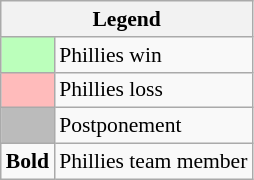<table class="wikitable" style="font-size:90%">
<tr>
<th colspan="2">Legend</th>
</tr>
<tr>
<td style="background:#bfb;"> </td>
<td>Phillies win</td>
</tr>
<tr>
<td style="background:#fbb;"> </td>
<td>Phillies loss</td>
</tr>
<tr>
<td style="background:#bbb;"> </td>
<td>Postponement</td>
</tr>
<tr>
<td><strong>Bold</strong></td>
<td>Phillies team member</td>
</tr>
</table>
